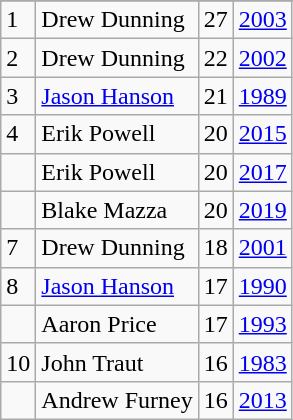<table class="wikitable">
<tr>
</tr>
<tr>
<td>1</td>
<td>Drew Dunning</td>
<td>27</td>
<td><a href='#'>2003</a></td>
</tr>
<tr>
<td>2</td>
<td>Drew Dunning</td>
<td>22</td>
<td><a href='#'>2002</a></td>
</tr>
<tr>
<td>3</td>
<td><a href='#'>Jason Hanson</a></td>
<td>21</td>
<td><a href='#'>1989</a></td>
</tr>
<tr>
<td>4</td>
<td>Erik Powell</td>
<td>20</td>
<td><a href='#'>2015</a></td>
</tr>
<tr>
<td></td>
<td>Erik Powell</td>
<td>20</td>
<td><a href='#'>2017</a></td>
</tr>
<tr>
<td></td>
<td>Blake Mazza</td>
<td>20</td>
<td><a href='#'>2019</a></td>
</tr>
<tr>
<td>7</td>
<td>Drew Dunning</td>
<td>18</td>
<td><a href='#'>2001</a></td>
</tr>
<tr>
<td>8</td>
<td><a href='#'>Jason Hanson</a></td>
<td>17</td>
<td><a href='#'>1990</a></td>
</tr>
<tr>
<td></td>
<td>Aaron Price</td>
<td>17</td>
<td><a href='#'>1993</a></td>
</tr>
<tr>
<td>10</td>
<td>John Traut</td>
<td>16</td>
<td><a href='#'>1983</a></td>
</tr>
<tr>
<td></td>
<td>Andrew Furney</td>
<td>16</td>
<td><a href='#'>2013</a></td>
</tr>
</table>
